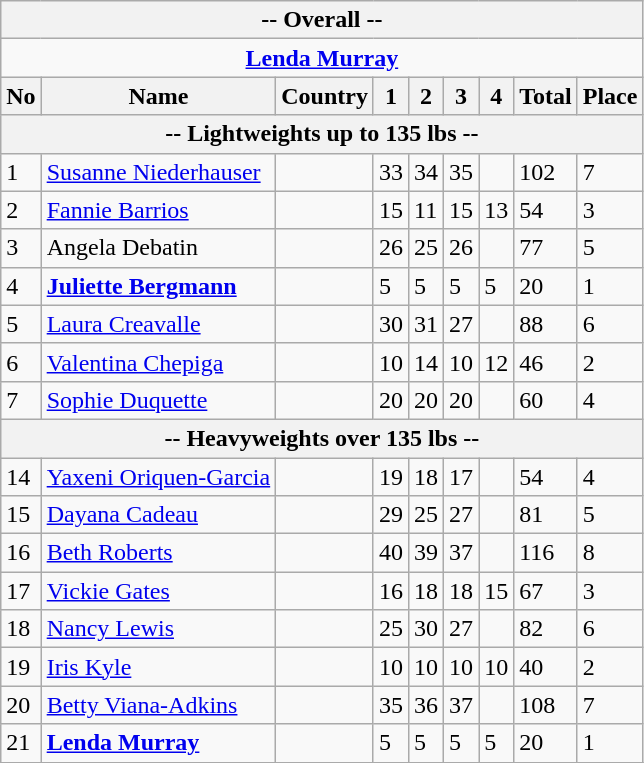<table class="wikitable">
<tr>
<th rowspan=1 colspan=9 align="center">-- Overall --</th>
</tr>
<tr>
<td rowspan=1 colspan=9 align="center"><strong><a href='#'>Lenda Murray</a></strong></td>
</tr>
<tr>
<th>No</th>
<th>Name</th>
<th>Country</th>
<th>1</th>
<th>2</th>
<th>3</th>
<th>4</th>
<th>Total</th>
<th>Place</th>
</tr>
<tr>
<th rowspan=1 colspan=9 align="center">-- Lightweights up to 135 lbs --</th>
</tr>
<tr>
<td>1</td>
<td><a href='#'>Susanne Niederhauser</a></td>
<td></td>
<td>33</td>
<td>34</td>
<td>35</td>
<td></td>
<td>102</td>
<td>7</td>
</tr>
<tr>
<td>2</td>
<td><a href='#'>Fannie Barrios</a></td>
<td></td>
<td>15</td>
<td>11</td>
<td>15</td>
<td>13</td>
<td>54</td>
<td>3</td>
</tr>
<tr>
<td>3</td>
<td>Angela Debatin</td>
<td></td>
<td>26</td>
<td>25</td>
<td>26</td>
<td></td>
<td>77</td>
<td>5</td>
</tr>
<tr>
<td>4</td>
<td><strong><a href='#'>Juliette Bergmann</a></strong></td>
<td></td>
<td>5</td>
<td>5</td>
<td>5</td>
<td>5</td>
<td>20</td>
<td>1</td>
</tr>
<tr>
<td>5</td>
<td><a href='#'>Laura Creavalle</a></td>
<td></td>
<td>30</td>
<td>31</td>
<td>27</td>
<td></td>
<td>88</td>
<td>6</td>
</tr>
<tr>
<td>6</td>
<td><a href='#'>Valentina Chepiga</a></td>
<td></td>
<td>10</td>
<td>14</td>
<td>10</td>
<td>12</td>
<td>46</td>
<td>2</td>
</tr>
<tr>
<td>7</td>
<td><a href='#'>Sophie Duquette</a></td>
<td></td>
<td>20</td>
<td>20</td>
<td>20</td>
<td></td>
<td>60</td>
<td>4</td>
</tr>
<tr>
<th rowspan=1 colspan=9 align="center">-- Heavyweights over 135 lbs --</th>
</tr>
<tr>
<td>14</td>
<td><a href='#'>Yaxeni Oriquen-Garcia</a></td>
<td></td>
<td>19</td>
<td>18</td>
<td>17</td>
<td></td>
<td>54</td>
<td>4</td>
</tr>
<tr>
<td>15</td>
<td><a href='#'>Dayana Cadeau</a></td>
<td></td>
<td>29</td>
<td>25</td>
<td>27</td>
<td></td>
<td>81</td>
<td>5</td>
</tr>
<tr>
<td>16</td>
<td><a href='#'>Beth Roberts</a></td>
<td></td>
<td>40</td>
<td>39</td>
<td>37</td>
<td></td>
<td>116</td>
<td>8</td>
</tr>
<tr>
<td>17</td>
<td><a href='#'>Vickie Gates</a></td>
<td></td>
<td>16</td>
<td>18</td>
<td>18</td>
<td>15</td>
<td>67</td>
<td>3</td>
</tr>
<tr>
<td>18</td>
<td><a href='#'>Nancy Lewis</a></td>
<td></td>
<td>25</td>
<td>30</td>
<td>27</td>
<td></td>
<td>82</td>
<td>6</td>
</tr>
<tr>
<td>19</td>
<td><a href='#'>Iris Kyle</a></td>
<td></td>
<td>10</td>
<td>10</td>
<td>10</td>
<td>10</td>
<td>40</td>
<td>2</td>
</tr>
<tr>
<td>20</td>
<td><a href='#'>Betty Viana-Adkins</a></td>
<td></td>
<td>35</td>
<td>36</td>
<td>37</td>
<td></td>
<td>108</td>
<td>7</td>
</tr>
<tr>
<td>21</td>
<td><strong><a href='#'>Lenda Murray</a></strong></td>
<td></td>
<td>5</td>
<td>5</td>
<td>5</td>
<td>5</td>
<td>20</td>
<td>1</td>
</tr>
<tr>
</tr>
</table>
